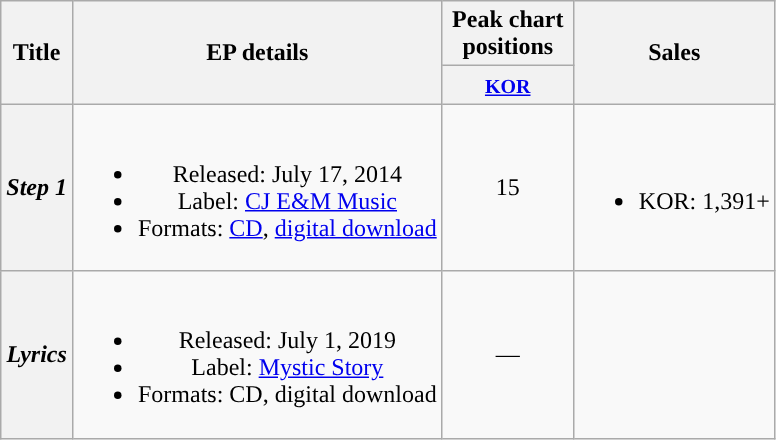<table class="wikitable plainrowheaders" style="text-align:center;">
<tr>
<th scope="col" rowspan="2">Title</th>
<th scope="col" rowspan="2">EP details</th>
<th scope="col" style="width:5em;">Peak chart positions</th>
<th scope="col" rowspan="2">Sales</th>
</tr>
<tr>
<th><small><a href='#'>KOR</a></small><br></th>
</tr>
<tr>
<th scope="row"><em>Step 1</em></th>
<td><br><ul><li>Released: July 17, 2014</li><li>Label: <a href='#'>CJ E&M Music</a></li><li>Formats: <a href='#'>CD</a>, <a href='#'>digital download</a></li></ul></td>
<td>15</td>
<td><br><ul><li>KOR: 1,391+</li></ul></td>
</tr>
<tr>
<th scope="row"><em>Lyrics</em></th>
<td><br><ul><li>Released: July 1, 2019</li><li>Label: <a href='#'>Mystic Story</a></li><li>Formats: CD, digital download</li></ul></td>
<td>—</td>
<td></td>
</tr>
</table>
